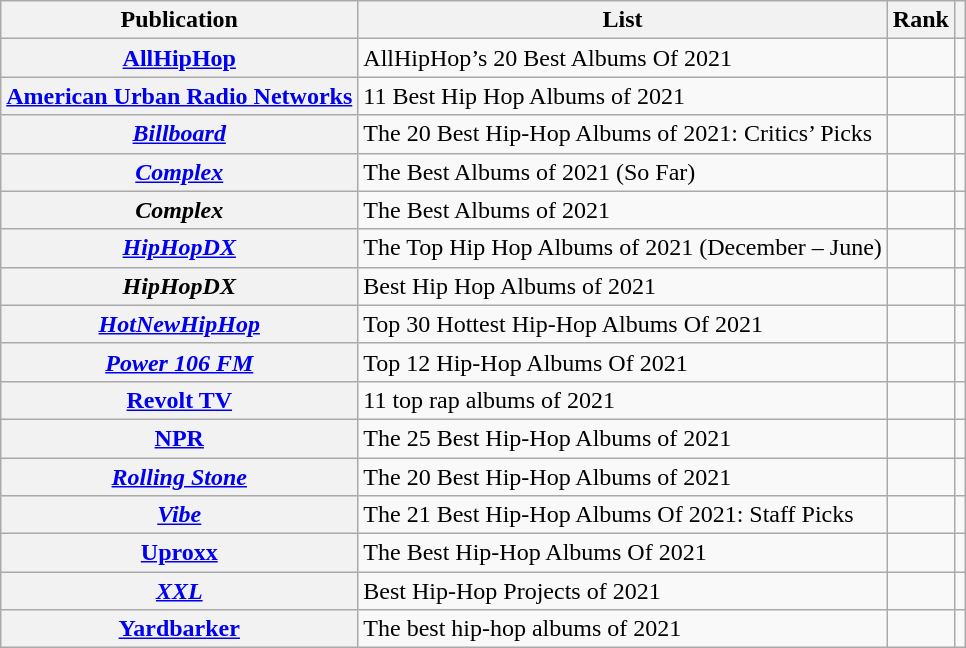<table class="wikitable sortable plainrowheaders">
<tr>
<th scope="col">Publication</th>
<th scope="col">List</th>
<th scope="col">Rank</th>
<th scope="col" class="unsortable"></th>
</tr>
<tr>
<th scope="row"><a href='#'>AllHipHop</a></th>
<td>AllHipHop’s 20 Best Albums Of 2021</td>
<td></td>
<td></td>
</tr>
<tr>
<th scope="row"><a href='#'>American Urban Radio Networks</a></th>
<td>11 Best Hip Hop Albums of 2021</td>
<td></td>
<td></td>
</tr>
<tr>
<th scope="row"><em><a href='#'>Billboard</a></em></th>
<td>The 20 Best Hip-Hop Albums of 2021: Critics’ Picks</td>
<td></td>
<td></td>
</tr>
<tr>
<th scope="row"><em><a href='#'>Complex</a></em></th>
<td>The Best Albums of 2021 (So Far)</td>
<td></td>
<td></td>
</tr>
<tr>
<th scope="row"><em>Complex</em></th>
<td>The Best Albums of 2021</td>
<td></td>
<td></td>
</tr>
<tr>
<th scope="row"><em><a href='#'>HipHopDX</a></em></th>
<td>The Top Hip Hop Albums of 2021 (December – June)</td>
<td></td>
<td></td>
</tr>
<tr>
<th scope="row"><em>HipHopDX</em></th>
<td>Best Hip Hop Albums of 2021</td>
<td></td>
<td></td>
</tr>
<tr>
<th scope="row"><em><a href='#'>HotNewHipHop</a></em></th>
<td>Top 30 Hottest Hip-Hop Albums Of 2021</td>
<td></td>
<td></td>
</tr>
<tr>
<th scope="row"><em><a href='#'>Power 106 FM</a></em></th>
<td>Top 12 Hip-Hop Albums Of 2021</td>
<td></td>
<td></td>
</tr>
<tr>
<th scope="row"><a href='#'>Revolt TV</a></th>
<td>11 top rap albums of 2021</td>
<td></td>
<td></td>
</tr>
<tr>
<th scope="row"><a href='#'>NPR</a></th>
<td>The 25 Best Hip-Hop Albums of 2021</td>
<td></td>
<td></td>
</tr>
<tr>
<th scope="row"><em><a href='#'>Rolling Stone</a></em></th>
<td>The 20 Best Hip-Hop Albums of 2021</td>
<td></td>
<td></td>
</tr>
<tr>
<th scope="row"><em><a href='#'>Vibe</a></em></th>
<td>The 21 Best Hip-Hop Albums Of 2021: Staff Picks</td>
<td></td>
<td></td>
</tr>
<tr>
<th scope="row"><a href='#'>Uproxx</a></th>
<td>The Best Hip-Hop Albums Of 2021</td>
<td></td>
<td></td>
</tr>
<tr>
<th scope="row"><em><a href='#'>XXL</a></em></th>
<td>Best Hip-Hop Projects of 2021</td>
<td></td>
<td></td>
</tr>
<tr>
<th scope="row"><a href='#'>Yardbarker</a></th>
<td>The best hip-hop albums of 2021</td>
<td></td>
<td></td>
</tr>
</table>
